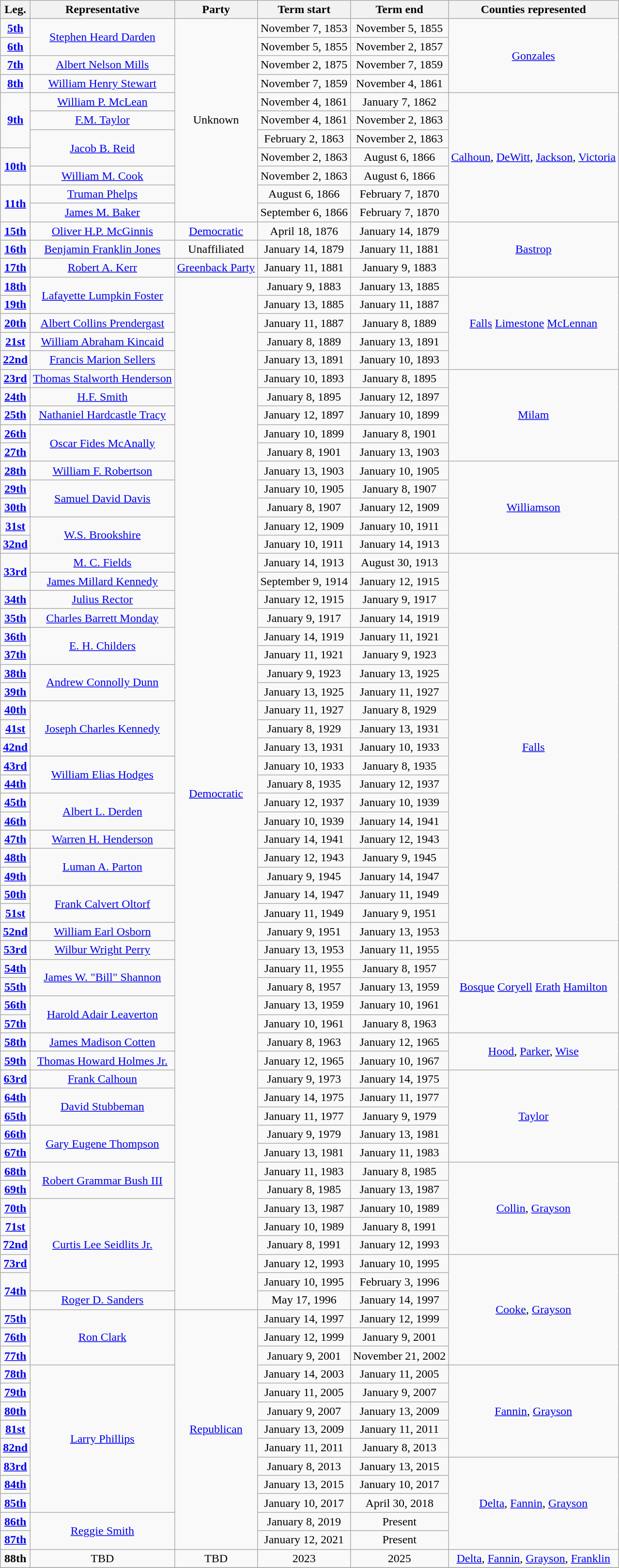<table class="wikitable" style="text-align:center">
<tr>
<th>Leg.</th>
<th>Representative</th>
<th>Party</th>
<th>Term start</th>
<th>Term end</th>
<th>Counties represented</th>
</tr>
<tr>
<td><a href='#'><strong>5th</strong></a></td>
<td rowspan=2><a href='#'>Stephen Heard Darden</a></td>
<td rowspan=11>Unknown</td>
<td>November 7, 1853</td>
<td>November 5, 1855</td>
<td rowspan=4><a href='#'>Gonzales</a></td>
</tr>
<tr>
<td><a href='#'><strong>6th</strong></a></td>
<td>November 5, 1855</td>
<td>November 2, 1857</td>
</tr>
<tr>
<td><a href='#'><strong>7th</strong></a></td>
<td><a href='#'>Albert Nelson Mills</a></td>
<td>November 2, 1875</td>
<td>November 7, 1859</td>
</tr>
<tr>
<td><a href='#'><strong>8th</strong></a></td>
<td><a href='#'>William Henry Stewart</a></td>
<td>November 7, 1859</td>
<td>November 4, 1861</td>
</tr>
<tr>
<td rowspan=3><a href='#'><strong>9th</strong></a></td>
<td><a href='#'>William P. McLean</a></td>
<td>November 4, 1861</td>
<td>January 7, 1862</td>
<td rowspan=7><a href='#'>Calhoun</a>, <a href='#'>DeWitt</a>, <a href='#'>Jackson</a>, <a href='#'>Victoria</a></td>
</tr>
<tr>
<td><a href='#'>F.M. Taylor</a></td>
<td>November 4, 1861</td>
<td>November 2, 1863</td>
</tr>
<tr>
<td rowspan=2><a href='#'>Jacob B. Reid</a></td>
<td>February 2, 1863</td>
<td>November 2, 1863</td>
</tr>
<tr>
<td rowspan=2><a href='#'><strong>10th</strong></a></td>
<td>November 2, 1863</td>
<td>August 6, 1866</td>
</tr>
<tr>
<td><a href='#'>William M. Cook</a></td>
<td>November 2, 1863</td>
<td>August 6, 1866</td>
</tr>
<tr>
<td rowspan=2><a href='#'><strong>11th</strong></a></td>
<td><a href='#'>Truman Phelps</a></td>
<td>August 6, 1866</td>
<td>February 7, 1870</td>
</tr>
<tr>
<td><a href='#'>James M. Baker</a></td>
<td>September 6, 1866</td>
<td>February 7, 1870</td>
</tr>
<tr>
<td><a href='#'><strong>15th</strong></a></td>
<td><a href='#'>Oliver H.P. McGinnis</a></td>
<td><a href='#'>Democratic</a></td>
<td>April 18, 1876</td>
<td>January 14, 1879</td>
<td rowspan=3><a href='#'>Bastrop</a></td>
</tr>
<tr>
<td><a href='#'><strong>16th</strong></a></td>
<td><a href='#'>Benjamin Franklin Jones</a></td>
<td>Unaffiliated</td>
<td>January 14, 1879</td>
<td>January 11, 1881</td>
</tr>
<tr>
<td><a href='#'><strong>17th</strong></a></td>
<td><a href='#'>Robert A. Kerr</a></td>
<td><a href='#'>Greenback Party</a></td>
<td>January 11, 1881</td>
<td>January 9, 1883</td>
</tr>
<tr>
<td><a href='#'><strong>18th</strong></a></td>
<td rowspan=2><a href='#'>Lafayette Lumpkin Foster</a></td>
<td rowspan=56 ><a href='#'>Democratic</a></td>
<td>January 9, 1883</td>
<td>January 13, 1885</td>
<td rowspan=5><a href='#'>Falls</a> <a href='#'>Limestone</a> <a href='#'>McLennan</a></td>
</tr>
<tr>
<td><a href='#'><strong>19th</strong></a></td>
<td>January 13, 1885</td>
<td>January 11, 1887</td>
</tr>
<tr>
<td><a href='#'><strong>20th</strong></a></td>
<td><a href='#'>Albert Collins Prendergast</a></td>
<td>January 11, 1887</td>
<td>January 8, 1889</td>
</tr>
<tr>
<td><a href='#'><strong>21st</strong></a></td>
<td><a href='#'>William Abraham Kincaid</a></td>
<td>January 8, 1889</td>
<td>January 13, 1891</td>
</tr>
<tr>
<td><a href='#'><strong>22nd</strong></a></td>
<td><a href='#'>Francis Marion Sellers</a></td>
<td>January 13, 1891</td>
<td>January 10, 1893</td>
</tr>
<tr>
<td><a href='#'><strong>23rd</strong></a></td>
<td><a href='#'>Thomas Stalworth Henderson</a></td>
<td>January 10, 1893</td>
<td>January 8, 1895</td>
<td rowspan=5><a href='#'>Milam</a></td>
</tr>
<tr>
<td><a href='#'><strong>24th</strong></a></td>
<td><a href='#'>H.F. Smith</a></td>
<td>January 8, 1895</td>
<td>January 12, 1897</td>
</tr>
<tr>
<td><a href='#'><strong>25th</strong></a></td>
<td><a href='#'>Nathaniel Hardcastle Tracy</a></td>
<td>January 12, 1897</td>
<td>January 10, 1899</td>
</tr>
<tr>
<td><a href='#'><strong>26th</strong></a></td>
<td rowspan=2><a href='#'>Oscar Fides McAnally</a></td>
<td>January 10, 1899</td>
<td>January 8, 1901</td>
</tr>
<tr>
<td><a href='#'><strong>27th</strong></a></td>
<td>January 8, 1901</td>
<td>January 13, 1903</td>
</tr>
<tr>
<td><a href='#'><strong>28th</strong></a></td>
<td><a href='#'>William F. Robertson</a></td>
<td>January 13, 1903</td>
<td>January 10, 1905</td>
<td rowspan=5><a href='#'>Williamson</a></td>
</tr>
<tr>
<td><a href='#'><strong>29th</strong></a></td>
<td rowspan=2><a href='#'>Samuel David Davis</a></td>
<td>January 10, 1905</td>
<td>January 8, 1907</td>
</tr>
<tr>
<td><a href='#'><strong>30th</strong></a></td>
<td>January 8, 1907</td>
<td>January 12, 1909</td>
</tr>
<tr>
<td><a href='#'><strong>31st</strong></a></td>
<td rowspan=2><a href='#'>W.S. Brookshire</a></td>
<td>January 12, 1909</td>
<td>January 10, 1911</td>
</tr>
<tr>
<td><a href='#'><strong>32nd</strong></a></td>
<td>January 10, 1911</td>
<td>January 14, 1913</td>
</tr>
<tr>
<td rowspan=2><a href='#'><strong>33rd</strong></a></td>
<td><a href='#'>M. C. Fields</a></td>
<td>January 14, 1913</td>
<td>August 30, 1913</td>
<td rowspan=21><a href='#'>Falls</a></td>
</tr>
<tr>
<td><a href='#'>James Millard Kennedy</a></td>
<td>September 9, 1914</td>
<td>January 12, 1915</td>
</tr>
<tr>
<td><a href='#'><strong>34th</strong></a></td>
<td><a href='#'>Julius Rector</a></td>
<td>January 12, 1915</td>
<td>January 9, 1917</td>
</tr>
<tr>
<td><a href='#'><strong>35th</strong></a></td>
<td><a href='#'>Charles Barrett Monday</a></td>
<td>January 9, 1917</td>
<td>January 14, 1919</td>
</tr>
<tr>
<td><a href='#'><strong>36th</strong></a></td>
<td rowspan=2><a href='#'>E. H. Childers</a></td>
<td>January 14, 1919</td>
<td>January 11, 1921</td>
</tr>
<tr>
<td><a href='#'><strong>37th</strong></a></td>
<td>January 11, 1921</td>
<td>January 9, 1923</td>
</tr>
<tr>
<td><a href='#'><strong>38th</strong></a></td>
<td rowspan=2><a href='#'>Andrew Connolly Dunn</a></td>
<td>January 9, 1923</td>
<td>January 13, 1925</td>
</tr>
<tr>
<td><a href='#'><strong>39th</strong></a></td>
<td>January 13, 1925</td>
<td>January 11, 1927</td>
</tr>
<tr>
<td><a href='#'><strong>40th</strong></a></td>
<td rowspan=3><a href='#'>Joseph Charles Kennedy</a></td>
<td>January 11, 1927</td>
<td>January 8, 1929</td>
</tr>
<tr>
<td><a href='#'><strong>41st</strong></a></td>
<td>January 8, 1929</td>
<td>January 13, 1931</td>
</tr>
<tr>
<td><a href='#'><strong>42nd</strong></a></td>
<td>January 13, 1931</td>
<td>January 10, 1933</td>
</tr>
<tr>
<td><a href='#'><strong>43rd</strong></a></td>
<td rowspan=2><a href='#'>William Elias Hodges</a></td>
<td>January 10, 1933</td>
<td>January 8, 1935</td>
</tr>
<tr>
<td><a href='#'><strong>44th</strong></a></td>
<td>January 8, 1935</td>
<td>January 12, 1937</td>
</tr>
<tr>
<td><a href='#'><strong>45th</strong></a></td>
<td rowspan=2><a href='#'>Albert L. Derden</a></td>
<td>January 12, 1937</td>
<td>January 10, 1939</td>
</tr>
<tr>
<td><a href='#'><strong>46th</strong></a></td>
<td>January 10, 1939</td>
<td>January 14, 1941</td>
</tr>
<tr>
<td><a href='#'><strong>47th</strong></a></td>
<td><a href='#'>Warren H. Henderson</a></td>
<td>January 14, 1941</td>
<td>January 12, 1943</td>
</tr>
<tr>
<td><a href='#'><strong>48th</strong></a></td>
<td rowspan=2><a href='#'>Luman A. Parton</a></td>
<td>January 12, 1943</td>
<td>January 9, 1945</td>
</tr>
<tr>
<td><a href='#'><strong>49th</strong></a></td>
<td>January 9, 1945</td>
<td>January 14, 1947</td>
</tr>
<tr>
<td><a href='#'><strong>50th</strong></a></td>
<td rowspan=2><a href='#'>Frank Calvert Oltorf</a></td>
<td>January 14, 1947</td>
<td>January 11, 1949</td>
</tr>
<tr>
<td><a href='#'><strong>51st</strong></a></td>
<td>January 11, 1949</td>
<td>January 9, 1951</td>
</tr>
<tr>
<td><a href='#'><strong>52nd</strong></a></td>
<td><a href='#'>William Earl Osborn</a></td>
<td>January 9, 1951</td>
<td>January 13, 1953</td>
</tr>
<tr>
<td><a href='#'><strong>53rd</strong></a></td>
<td><a href='#'>Wilbur Wright Perry</a></td>
<td>January 13, 1953</td>
<td>January 11, 1955</td>
<td rowspan=5><a href='#'>Bosque</a> <a href='#'>Coryell</a> <a href='#'>Erath</a> <a href='#'>Hamilton</a></td>
</tr>
<tr>
<td><a href='#'><strong>54th</strong></a></td>
<td rowspan=2><a href='#'>James W. "Bill" Shannon</a></td>
<td>January 11, 1955</td>
<td>January 8, 1957</td>
</tr>
<tr>
<td><a href='#'><strong>55th</strong></a></td>
<td>January 8, 1957</td>
<td>January 13, 1959</td>
</tr>
<tr>
<td><a href='#'><strong>56th</strong></a></td>
<td rowspan=2><a href='#'>Harold Adair Leaverton</a></td>
<td>January 13, 1959</td>
<td>January 10, 1961</td>
</tr>
<tr>
<td><a href='#'><strong>57th</strong></a></td>
<td>January 10, 1961</td>
<td>January 8, 1963</td>
</tr>
<tr>
<td><a href='#'><strong>58th</strong></a></td>
<td><a href='#'>James Madison Cotten</a></td>
<td>January 8, 1963</td>
<td>January 12, 1965</td>
<td rowspan=2><a href='#'>Hood</a>, <a href='#'>Parker</a>, <a href='#'>Wise</a></td>
</tr>
<tr>
<td><a href='#'><strong>59th</strong></a></td>
<td><a href='#'>Thomas Howard Holmes Jr.</a></td>
<td>January 12, 1965</td>
<td>January 10, 1967</td>
</tr>
<tr>
<td><a href='#'><strong>63rd</strong></a></td>
<td><a href='#'>Frank Calhoun</a></td>
<td>January 9, 1973</td>
<td>January 14, 1975</td>
<td rowspan=5><a href='#'>Taylor</a></td>
</tr>
<tr>
<td><a href='#'><strong>64th</strong></a></td>
<td rowspan=2><a href='#'>David Stubbeman</a></td>
<td>January 14, 1975</td>
<td>January 11, 1977</td>
</tr>
<tr>
<td><a href='#'><strong>65th</strong></a></td>
<td>January 11, 1977</td>
<td>January 9, 1979</td>
</tr>
<tr>
<td><a href='#'><strong>66th</strong></a></td>
<td rowspan=2><a href='#'>Gary Eugene Thompson</a></td>
<td>January 9, 1979</td>
<td>January 13, 1981</td>
</tr>
<tr>
<td><a href='#'><strong>67th</strong></a></td>
<td>January 13, 1981</td>
<td>January 11, 1983</td>
</tr>
<tr>
<td><a href='#'><strong>68th</strong></a></td>
<td rowspan=2><a href='#'>Robert Grammar Bush III</a></td>
<td>January 11, 1983</td>
<td>January 8, 1985</td>
<td rowspan=5><a href='#'>Collin</a>, <a href='#'>Grayson</a></td>
</tr>
<tr>
<td><a href='#'><strong>69th</strong></a></td>
<td>January 8, 1985</td>
<td>January 13, 1987</td>
</tr>
<tr>
<td><a href='#'><strong>70th</strong></a></td>
<td rowspan=5><a href='#'>Curtis Lee Seidlits Jr.</a></td>
<td>January 13, 1987</td>
<td>January 10, 1989</td>
</tr>
<tr>
<td><a href='#'><strong>71st</strong></a></td>
<td>January 10, 1989</td>
<td>January 8, 1991</td>
</tr>
<tr>
<td><a href='#'><strong>72nd</strong></a></td>
<td>January 8, 1991</td>
<td>January 12, 1993</td>
</tr>
<tr>
<td><a href='#'><strong>73rd</strong></a></td>
<td>January 12, 1993</td>
<td>January 10, 1995</td>
<td rowspan=6><a href='#'>Cooke</a>, <a href='#'>Grayson</a></td>
</tr>
<tr>
<td rowspan=2><a href='#'><strong>74th</strong></a></td>
<td>January 10, 1995</td>
<td>February 3, 1996</td>
</tr>
<tr>
<td><a href='#'>Roger D. Sanders</a></td>
<td>May 17, 1996</td>
<td>January 14, 1997</td>
</tr>
<tr>
<td><a href='#'><strong>75th</strong></a></td>
<td rowspan=3><a href='#'>Ron Clark</a></td>
<td rowspan=13 ><a href='#'>Republican</a></td>
<td>January 14, 1997</td>
<td>January 12, 1999</td>
</tr>
<tr>
<td><a href='#'><strong>76th</strong></a></td>
<td>January 12, 1999</td>
<td>January 9, 2001</td>
</tr>
<tr>
<td><a href='#'><strong>77th</strong></a></td>
<td>January 9, 2001</td>
<td>November 21, 2002</td>
</tr>
<tr>
<td><a href='#'><strong>78th</strong></a></td>
<td rowspan=8><a href='#'>Larry Phillips</a></td>
<td>January 14, 2003</td>
<td>January 11, 2005</td>
<td rowspan=5><a href='#'>Fannin</a>, <a href='#'>Grayson</a></td>
</tr>
<tr>
<td><a href='#'><strong>79th</strong></a></td>
<td>January 11, 2005</td>
<td>January 9, 2007</td>
</tr>
<tr>
<td><a href='#'><strong>80th</strong></a></td>
<td>January 9, 2007</td>
<td>January 13, 2009</td>
</tr>
<tr>
<td><a href='#'><strong>81st</strong></a></td>
<td>January 13, 2009</td>
<td>January 11, 2011</td>
</tr>
<tr>
<td><a href='#'><strong>82nd</strong></a></td>
<td>January 11, 2011</td>
<td>January 8, 2013</td>
</tr>
<tr>
<td><a href='#'><strong>83rd</strong></a></td>
<td>January 8, 2013</td>
<td>January 13, 2015</td>
<td rowspan=5><a href='#'>Delta</a>, <a href='#'>Fannin</a>, <a href='#'>Grayson</a></td>
</tr>
<tr>
<td><a href='#'><strong>84th</strong></a></td>
<td>January 13, 2015</td>
<td>January 10, 2017</td>
</tr>
<tr>
<td><a href='#'><strong>85th</strong></a></td>
<td>January 10, 2017</td>
<td>April 30, 2018</td>
</tr>
<tr>
<td><a href='#'><strong>86th</strong></a></td>
<td rowspan=2><a href='#'>Reggie Smith</a></td>
<td>January 8, 2019</td>
<td>Present</td>
</tr>
<tr>
<td><a href='#'><strong>87th</strong></a></td>
<td>January 12, 2021</td>
<td>Present</td>
</tr>
<tr>
<td><strong>88th</strong></td>
<td>TBD</td>
<td>TBD</td>
<td>2023</td>
<td>2025</td>
<td><a href='#'>Delta</a>, <a href='#'>Fannin</a>, <a href='#'>Grayson</a>, <a href='#'>Franklin</a></td>
</tr>
<tr>
</tr>
</table>
